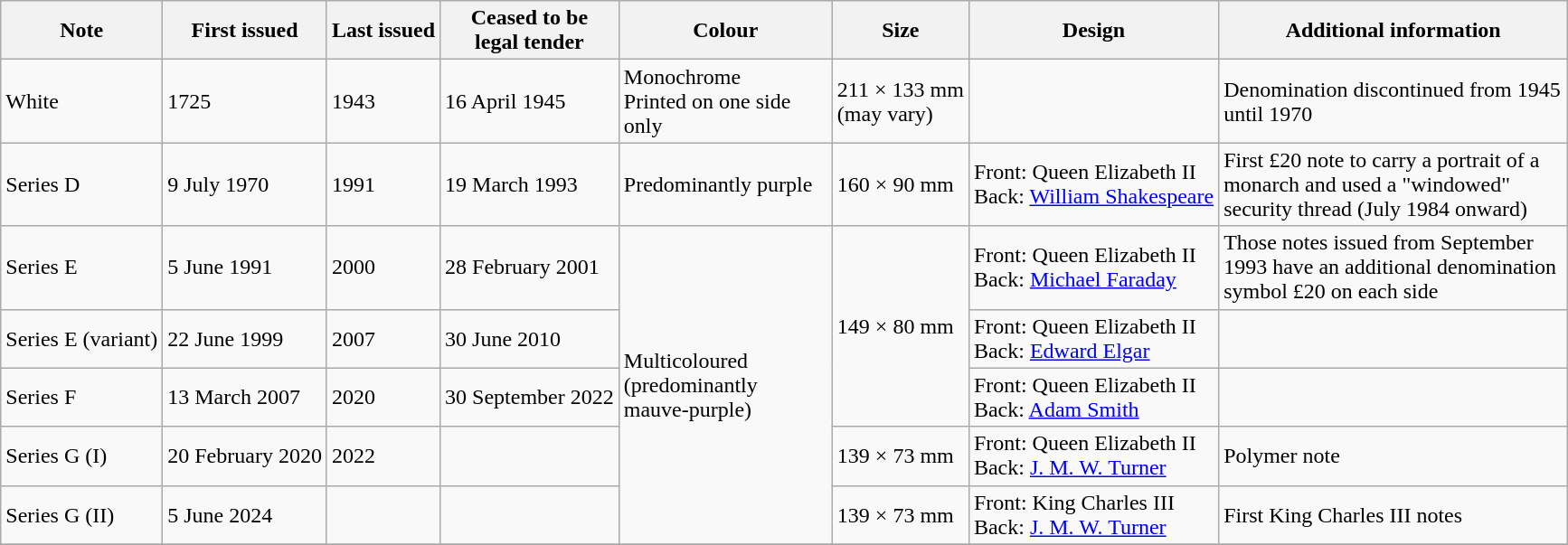<table class="wikitable">
<tr>
<th>Note</th>
<th>First issued</th>
<th>Last issued</th>
<th>Ceased to be<br>legal tender</th>
<th width= "150pt">Colour</th>
<th>Size</th>
<th>Design</th>
<th width= "250pt">Additional information</th>
</tr>
<tr>
<td>White</td>
<td>1725</td>
<td>1943</td>
<td>16 April 1945</td>
<td>Monochrome<br>Printed on one side only</td>
<td>211 × 133 mm<br>(may vary)</td>
<td></td>
<td>Denomination discontinued from 1945 until 1970</td>
</tr>
<tr>
<td>Series D</td>
<td>9 July 1970</td>
<td>1991</td>
<td>19 March 1993</td>
<td>Predominantly purple</td>
<td>160 × 90 mm</td>
<td>Front: Queen Elizabeth II<br>Back: <a href='#'>William Shakespeare</a></td>
<td>First £20 note to carry a portrait of a monarch and used a "windowed" security thread (July 1984 onward)</td>
</tr>
<tr>
<td>Series E</td>
<td>5 June 1991</td>
<td>2000</td>
<td>28 February 2001</td>
<td rowspan="5">Multicoloured (predominantly mauve-purple)</td>
<td rowspan="3">149 × 80 mm</td>
<td>Front: Queen Elizabeth II<br>Back: <a href='#'>Michael Faraday</a></td>
<td>Those notes issued from September 1993 have an additional denomination symbol £20 on each side</td>
</tr>
<tr>
<td>Series E (variant)</td>
<td>22 June 1999</td>
<td>2007</td>
<td>30 June 2010</td>
<td>Front: Queen Elizabeth II<br>Back: <a href='#'>Edward Elgar</a></td>
<td></td>
</tr>
<tr>
<td>Series F</td>
<td>13 March 2007</td>
<td>2020</td>
<td>30 September 2022</td>
<td>Front: Queen Elizabeth II<br>Back: <a href='#'>Adam Smith</a></td>
<td></td>
</tr>
<tr>
<td>Series G (I)</td>
<td>20 February 2020</td>
<td>2022</td>
<td></td>
<td>139 × 73 mm</td>
<td>Front: Queen Elizabeth II<br>Back: <a href='#'>J. M. W. Turner</a></td>
<td>Polymer note</td>
</tr>
<tr>
<td>Series G (II)</td>
<td>5 June 2024</td>
<td></td>
<td></td>
<td>139 × 73 mm</td>
<td>Front: King Charles III<br>Back: <a href='#'>J. M. W. Turner</a></td>
<td>First King Charles III notes</td>
</tr>
<tr>
</tr>
</table>
